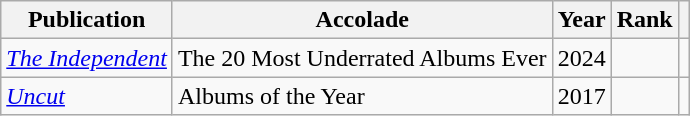<table class="sortable wikitable">
<tr>
<th>Publication</th>
<th>Accolade</th>
<th>Year</th>
<th>Rank</th>
<th class="unsortable"></th>
</tr>
<tr>
<td><em><a href='#'>The Independent</a></em></td>
<td>The 20 Most Underrated Albums Ever</td>
<td>2024</td>
<td></td>
<td></td>
</tr>
<tr>
<td><em><a href='#'>Uncut</a></em></td>
<td>Albums of the Year</td>
<td>2017</td>
<td></td>
<td></td>
</tr>
</table>
